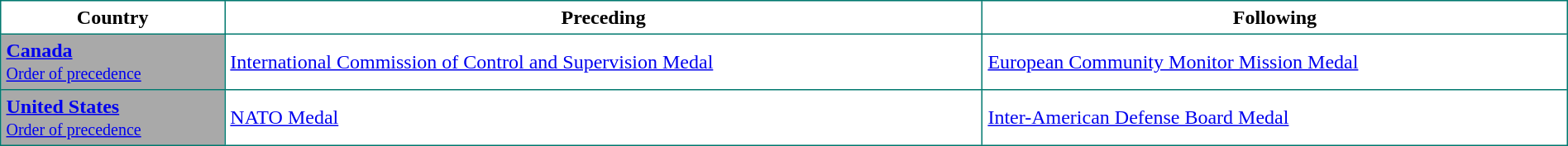<table border="2" cellpadding="4" cellspacing="0" style="margin: 1em 1em 1em 0; background:white; border: 1px #01796F solid; border-collapse: collapse; width:100%">
<tr bgcolor="white">
<td align="center"><strong>Country</strong></td>
<td align="center"><strong>Preceding</strong></td>
<td align="center"><strong>Following</strong></td>
</tr>
<tr>
<td bgcolor="#A9A9A9"> <strong><a href='#'><span>Canada</span></a></strong><br><small><a href='#'><span>Order of precedence</span></a></small></td>
<td><a href='#'>International Commission of Control and Supervision Medal</a></td>
<td><a href='#'>European Community Monitor Mission Medal</a></td>
</tr>
<tr>
<td bgcolor="#A9A9A9"> <strong><a href='#'><span>United States</span></a></strong><br><small><a href='#'><span>Order of precedence</span></a></small></td>
<td><a href='#'>NATO Medal</a></td>
<td><a href='#'>Inter-American Defense Board Medal</a></td>
</tr>
</table>
